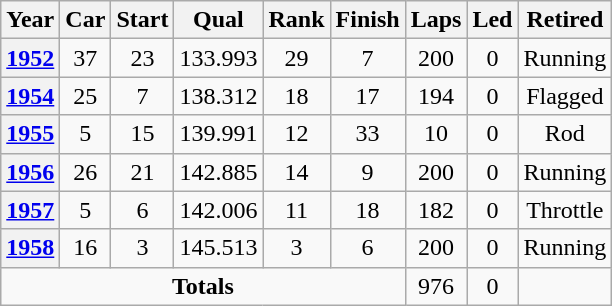<table class="wikitable" style="text-align:center">
<tr>
<th>Year</th>
<th>Car</th>
<th>Start</th>
<th>Qual</th>
<th>Rank</th>
<th>Finish</th>
<th>Laps</th>
<th>Led</th>
<th>Retired</th>
</tr>
<tr>
<th><a href='#'>1952</a></th>
<td>37</td>
<td>23</td>
<td>133.993</td>
<td>29</td>
<td>7</td>
<td>200</td>
<td>0</td>
<td>Running</td>
</tr>
<tr>
<th><a href='#'>1954</a></th>
<td>25</td>
<td>7</td>
<td>138.312</td>
<td>18</td>
<td>17</td>
<td>194</td>
<td>0</td>
<td>Flagged</td>
</tr>
<tr>
<th><a href='#'>1955</a></th>
<td>5</td>
<td>15</td>
<td>139.991</td>
<td>12</td>
<td>33</td>
<td>10</td>
<td>0</td>
<td>Rod</td>
</tr>
<tr>
<th><a href='#'>1956</a></th>
<td>26</td>
<td>21</td>
<td>142.885</td>
<td>14</td>
<td>9</td>
<td>200</td>
<td>0</td>
<td>Running</td>
</tr>
<tr>
<th><a href='#'>1957</a></th>
<td>5</td>
<td>6</td>
<td>142.006</td>
<td>11</td>
<td>18</td>
<td>182</td>
<td>0</td>
<td>Throttle</td>
</tr>
<tr>
<th><a href='#'>1958</a></th>
<td>16</td>
<td>3</td>
<td>145.513</td>
<td>3</td>
<td>6</td>
<td>200</td>
<td>0</td>
<td>Running</td>
</tr>
<tr>
<td colspan=6><strong>Totals</strong></td>
<td>976</td>
<td>0</td>
<td></td>
</tr>
</table>
